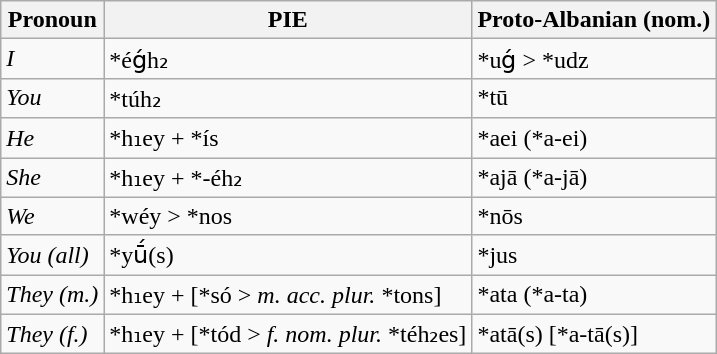<table class="wikitable sortable">
<tr>
<th>Pronoun</th>
<th>PIE</th>
<th>Proto-Albanian (nom.)</th>
</tr>
<tr>
<td><em>I</em></td>
<td>*éǵh₂</td>
<td>*uǵ > *udz</td>
</tr>
<tr>
<td><em>You</em></td>
<td>*túh₂</td>
<td>*tū</td>
</tr>
<tr>
<td><em>He</em></td>
<td>*h₁ey + *ís</td>
<td>*aei (*a-ei)</td>
</tr>
<tr>
<td><em>She</em></td>
<td>*h₁ey + *-éh₂</td>
<td>*ajā (*a-jā)</td>
</tr>
<tr>
<td><em>We</em></td>
<td>*wéy > *nos</td>
<td>*nōs</td>
</tr>
<tr>
<td><em>You (all)</em></td>
<td>*yū́(s)</td>
<td>*jus</td>
</tr>
<tr>
<td><em>They (m.)</em></td>
<td>*h₁ey + [*só > <em>m.</em> <em>acc. plur.</em> *tons]</td>
<td>*ata (*a-ta)</td>
</tr>
<tr>
<td><em>They (f.)</em></td>
<td>*h₁ey + [*tód > <em>f. nom. plur.</em> *téh₂es]</td>
<td>*atā(s) [*a-tā(s)]</td>
</tr>
</table>
